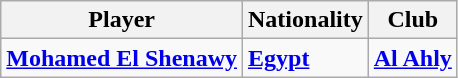<table class="wikitable">
<tr>
<th>Player</th>
<th>Nationality</th>
<th>Club</th>
</tr>
<tr>
<td><strong><a href='#'>Mohamed El Shenawy</a></strong></td>
<td><strong> <a href='#'>Egypt</a></strong></td>
<td><strong><a href='#'>Al Ahly</a></strong></td>
</tr>
</table>
